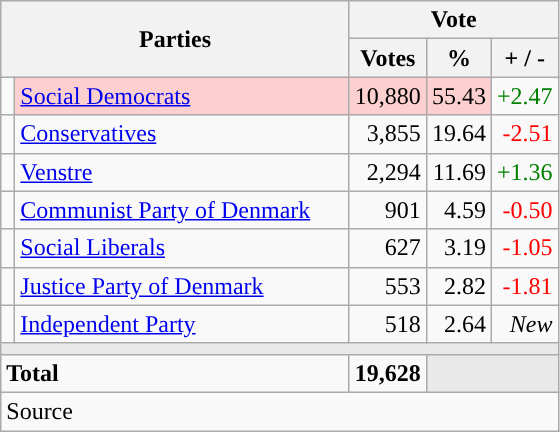<table class="wikitable" style="text-align:right;">
<tr>
<th style="text-align:centre;" rowspan="2" colspan="2" width="225">Parties</th>
<th colspan="3">Vote</th>
</tr>
<tr>
<th width="15">Votes</th>
<th width="15">%</th>
<th width="15">+ / -</th>
</tr>
<tr>
<td width="2" style="color:inherit;background:"></td>
<td bgcolor=#fbd0ce  align="left"><a href='#'>Social Democrats</a></td>
<td bgcolor=#fbd0ce>10,880</td>
<td bgcolor=#fbd0ce>55.43</td>
<td style=color:green;>+2.47</td>
</tr>
<tr>
<td width="2" style="color:inherit;background:"></td>
<td align="left"><a href='#'>Conservatives</a></td>
<td>3,855</td>
<td>19.64</td>
<td style=color:red;>-2.51</td>
</tr>
<tr>
<td width="2" style="color:inherit;background:"></td>
<td align="left"><a href='#'>Venstre</a></td>
<td>2,294</td>
<td>11.69</td>
<td style=color:green;>+1.36</td>
</tr>
<tr>
<td width="2" style="color:inherit;background:"></td>
<td align="left"><a href='#'>Communist Party of Denmark</a></td>
<td>901</td>
<td>4.59</td>
<td style=color:red;>-0.50</td>
</tr>
<tr>
<td width="2" style="color:inherit;background:"></td>
<td align="left"><a href='#'>Social Liberals</a></td>
<td>627</td>
<td>3.19</td>
<td style=color:red;>-1.05</td>
</tr>
<tr>
<td width="2" style="color:inherit;background:"></td>
<td align="left"><a href='#'>Justice Party of Denmark</a></td>
<td>553</td>
<td>2.82</td>
<td style=color:red;>-1.81</td>
</tr>
<tr>
<td width="2" style="color:inherit;background:"></td>
<td align="left"><a href='#'>Independent Party</a></td>
<td>518</td>
<td>2.64</td>
<td><em>New</em></td>
</tr>
<tr>
<td colspan="7" bgcolor="#E9E9E9"></td>
</tr>
<tr>
<td align="left" colspan="2"><strong>Total</strong></td>
<td><strong>19,628</strong></td>
<td bgcolor="#E9E9E9" colspan="2"></td>
</tr>
<tr>
<td align="left" colspan="6">Source</td>
</tr>
</table>
